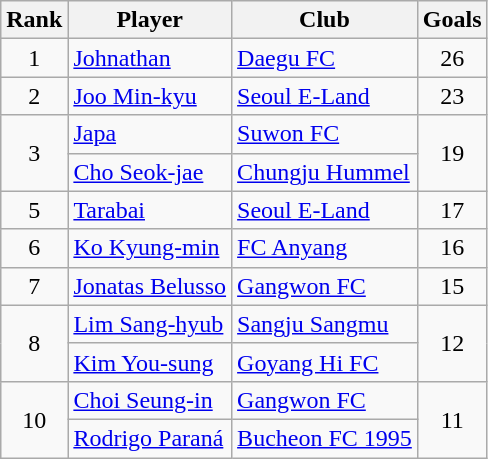<table class="wikitable">
<tr>
<th>Rank</th>
<th>Player</th>
<th>Club</th>
<th>Goals</th>
</tr>
<tr>
<td align=center>1</td>
<td> <a href='#'>Johnathan</a></td>
<td><a href='#'>Daegu FC</a></td>
<td align=center>26</td>
</tr>
<tr>
<td align=center>2</td>
<td> <a href='#'>Joo Min-kyu</a></td>
<td><a href='#'>Seoul E-Land</a></td>
<td align=center>23</td>
</tr>
<tr>
<td align=center rowspan=2>3</td>
<td> <a href='#'>Japa</a></td>
<td><a href='#'>Suwon FC</a></td>
<td align=center rowspan=2>19</td>
</tr>
<tr>
<td> <a href='#'>Cho Seok-jae</a></td>
<td><a href='#'>Chungju Hummel</a></td>
</tr>
<tr>
<td align=center>5</td>
<td> <a href='#'>Tarabai</a></td>
<td><a href='#'>Seoul E-Land</a></td>
<td align=center>17</td>
</tr>
<tr>
<td align=center>6</td>
<td> <a href='#'>Ko Kyung-min</a></td>
<td><a href='#'>FC Anyang</a></td>
<td align=center>16</td>
</tr>
<tr>
<td align=center>7</td>
<td> <a href='#'>Jonatas Belusso</a></td>
<td><a href='#'>Gangwon FC</a></td>
<td align=center>15</td>
</tr>
<tr>
<td align=center rowspan=2>8</td>
<td> <a href='#'>Lim Sang-hyub</a></td>
<td><a href='#'>Sangju Sangmu</a></td>
<td align=center rowspan=2>12</td>
</tr>
<tr>
<td> <a href='#'>Kim You-sung</a></td>
<td><a href='#'>Goyang Hi FC</a></td>
</tr>
<tr>
<td align=center rowspan=2>10</td>
<td> <a href='#'>Choi Seung-in</a></td>
<td><a href='#'>Gangwon FC</a></td>
<td align=center rowspan=2>11</td>
</tr>
<tr>
<td> <a href='#'>Rodrigo Paraná</a></td>
<td><a href='#'>Bucheon FC 1995</a></td>
</tr>
</table>
